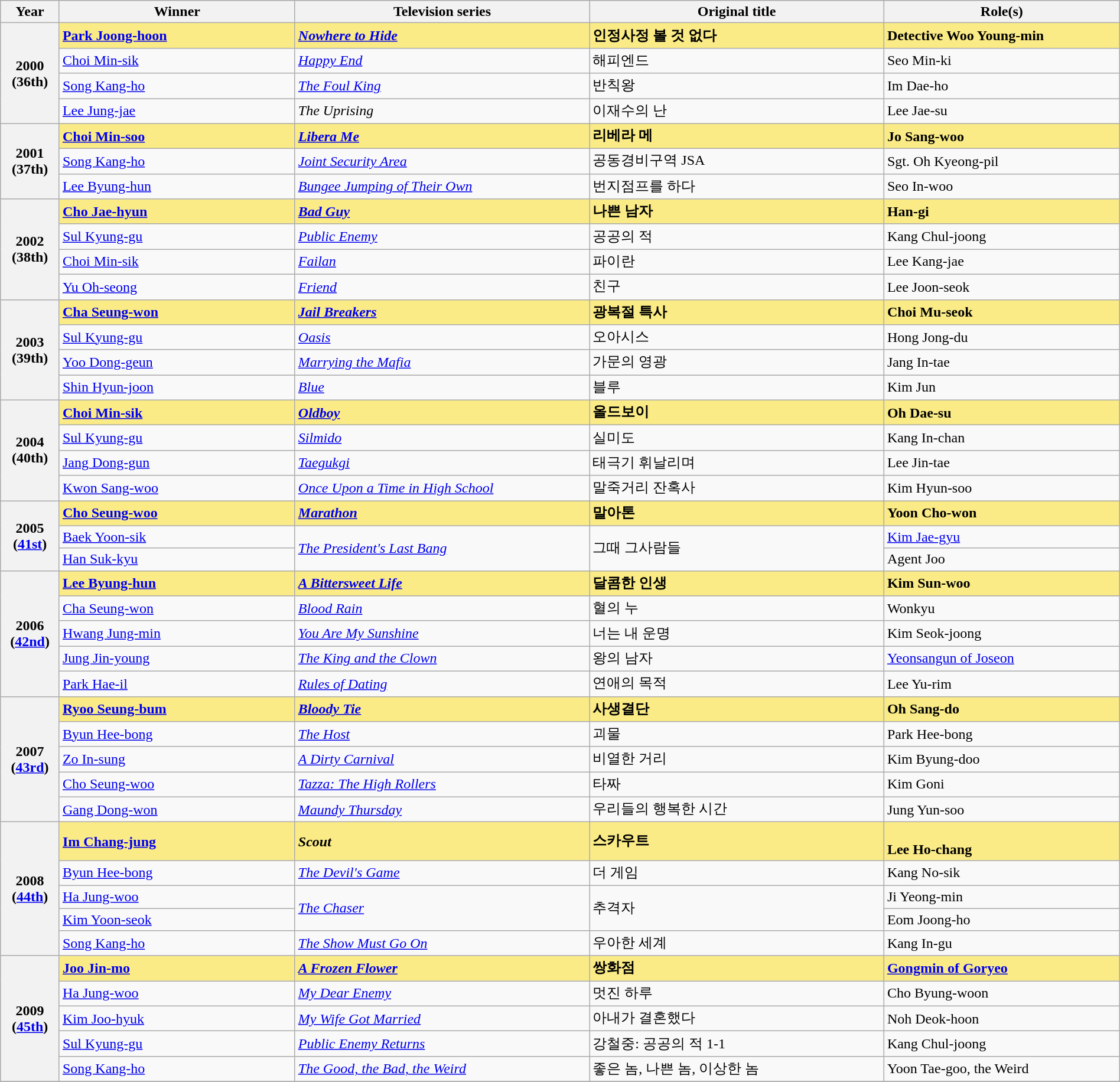<table class="wikitable" style="width:100%;" cellpadding="6">
<tr>
<th style="width:5%;">Year</th>
<th style="width:20%;">Winner</th>
<th style="width:25%;">Television series</th>
<th style="width:25%;">Original title</th>
<th style="width:20%;">Role(s)</th>
</tr>
<tr>
<th rowspan="4">2000<br>(36th)</th>
<td style="background:#FAEB86;"><strong><a href='#'>Park Joong-hoon</a> </strong></td>
<td style="background:#FAEB86;"><strong><em><a href='#'>Nowhere to Hide</a></em></strong></td>
<td style="background:#FAEB86;"><strong>인정사정 볼 것 없다</strong></td>
<td style="background:#FAEB86;"><strong>Detective Woo Young-min</strong></td>
</tr>
<tr>
<td><a href='#'>Choi Min-sik</a></td>
<td><em><a href='#'> Happy End</a></em></td>
<td>해피엔드</td>
<td>Seo Min-ki</td>
</tr>
<tr>
<td><a href='#'>Song Kang-ho</a></td>
<td><em><a href='#'>The Foul King</a></em></td>
<td>반칙왕</td>
<td>Im Dae-ho</td>
</tr>
<tr>
<td><a href='#'>Lee Jung-jae</a></td>
<td><em>The Uprising</em></td>
<td>이재수의 난</td>
<td>Lee Jae-su</td>
</tr>
<tr>
<th rowspan="3">2001<br>(37th)</th>
<td style="background:#FAEB86;"><strong><a href='#'>Choi Min-soo</a> </strong></td>
<td style="background:#FAEB86;"><strong><em><a href='#'>Libera Me</a></em></strong></td>
<td style="background:#FAEB86;"><strong>리베라 메</strong></td>
<td style="background:#FAEB86;"><strong>Jo Sang-woo</strong></td>
</tr>
<tr>
<td><a href='#'>Song Kang-ho</a></td>
<td><em><a href='#'>Joint Security Area</a></em></td>
<td>공동경비구역 JSA</td>
<td>Sgt. Oh Kyeong-pil</td>
</tr>
<tr>
<td><a href='#'>Lee Byung-hun</a></td>
<td><em><a href='#'>Bungee Jumping of Their Own</a></em></td>
<td>번지점프를 하다</td>
<td>Seo In-woo</td>
</tr>
<tr>
<th rowspan="4">2002<br>(38th)</th>
<td style="background:#FAEB86;"><strong><a href='#'>Cho Jae-hyun</a> </strong></td>
<td style="background:#FAEB86;"><strong><em><a href='#'>Bad Guy</a></em></strong></td>
<td style="background:#FAEB86;"><strong>나쁜 남자</strong></td>
<td style="background:#FAEB86;"><strong>Han-gi</strong></td>
</tr>
<tr>
<td><a href='#'>Sul Kyung-gu</a></td>
<td><em><a href='#'>Public Enemy</a></em></td>
<td>공공의 적</td>
<td>Kang Chul-joong</td>
</tr>
<tr>
<td><a href='#'>Choi Min-sik</a></td>
<td><em><a href='#'>Failan</a></em></td>
<td>파이란</td>
<td>Lee Kang-jae</td>
</tr>
<tr>
<td><a href='#'>Yu Oh-seong</a></td>
<td><em><a href='#'> Friend</a></em></td>
<td>친구</td>
<td>Lee Joon-seok</td>
</tr>
<tr>
<th rowspan="4">2003<br>(39th)</th>
<td style="background:#FAEB86;"><strong><a href='#'>Cha Seung-won</a> </strong></td>
<td style="background:#FAEB86;"><strong><em><a href='#'>Jail Breakers</a></em></strong></td>
<td style="background:#FAEB86;"><strong>광복절 특사</strong></td>
<td style="background:#FAEB86;"><strong>Choi Mu-seok</strong></td>
</tr>
<tr>
<td><a href='#'>Sul Kyung-gu</a></td>
<td><em><a href='#'> Oasis</a></em></td>
<td>오아시스</td>
<td>Hong Jong-du</td>
</tr>
<tr>
<td><a href='#'>Yoo Dong-geun</a></td>
<td><em><a href='#'>Marrying the Mafia</a></em></td>
<td>가문의 영광</td>
<td>Jang In-tae</td>
</tr>
<tr>
<td><a href='#'>Shin Hyun-joon</a></td>
<td><em><a href='#'> Blue</a></em></td>
<td>블루</td>
<td>Kim Jun</td>
</tr>
<tr>
<th rowspan="4">2004<br>(40th)</th>
<td style="background:#FAEB86;"><strong><a href='#'>Choi Min-sik</a> </strong></td>
<td style="background:#FAEB86;"><strong><em><a href='#'>Oldboy</a></em></strong></td>
<td style="background:#FAEB86;"><strong>올드보이</strong></td>
<td style="background:#FAEB86;"><strong>Oh Dae-su</strong></td>
</tr>
<tr>
<td><a href='#'>Sul Kyung-gu</a></td>
<td><em><a href='#'>Silmido</a></em></td>
<td>실미도</td>
<td>Kang In-chan</td>
</tr>
<tr>
<td><a href='#'>Jang Dong-gun</a></td>
<td><em><a href='#'>Taegukgi</a></em></td>
<td>태극기 휘날리며</td>
<td>Lee Jin-tae</td>
</tr>
<tr>
<td><a href='#'>Kwon Sang-woo</a></td>
<td><em><a href='#'>Once Upon a Time in High School</a></em></td>
<td>말죽거리 잔혹사</td>
<td>Kim Hyun-soo</td>
</tr>
<tr>
<th rowspan="3">2005<br>(<a href='#'>41st</a>)</th>
<td style="background:#FAEB86;"><strong><a href='#'>Cho Seung-woo</a> </strong></td>
<td style="background:#FAEB86;"><strong><em><a href='#'>Marathon</a></em></strong></td>
<td style="background:#FAEB86;"><strong>말아톤</strong></td>
<td style="background:#FAEB86;"><strong>Yoon Cho-won</strong></td>
</tr>
<tr>
<td><a href='#'>Baek Yoon-sik</a></td>
<td rowspan="2"><em><a href='#'>The President's Last Bang</a></em></td>
<td rowspan="2">그때 그사람들</td>
<td><a href='#'>Kim Jae-gyu</a></td>
</tr>
<tr>
<td><a href='#'>Han Suk-kyu</a></td>
<td>Agent Joo</td>
</tr>
<tr>
<th rowspan="5">2006<br>(<a href='#'>42nd</a>)</th>
<td style="background:#FAEB86;"><strong><a href='#'>Lee Byung-hun</a> </strong></td>
<td style="background:#FAEB86;"><strong><em><a href='#'>A Bittersweet Life</a></em></strong></td>
<td style="background:#FAEB86;"><strong>달콤한 인생</strong></td>
<td style="background:#FAEB86;"><strong>Kim Sun-woo</strong></td>
</tr>
<tr>
<td><a href='#'>Cha Seung-won</a></td>
<td><em><a href='#'>Blood Rain</a></em></td>
<td>혈의 누</td>
<td>Wonkyu</td>
</tr>
<tr>
<td><a href='#'>Hwang Jung-min</a></td>
<td><em><a href='#'>You Are My Sunshine</a></em></td>
<td>너는 내 운명</td>
<td>Kim Seok-joong</td>
</tr>
<tr>
<td><a href='#'>Jung Jin-young</a></td>
<td><em><a href='#'>The King and the Clown</a></em></td>
<td>왕의 남자</td>
<td><a href='#'>Yeonsangun of Joseon</a></td>
</tr>
<tr>
<td><a href='#'>Park Hae-il</a></td>
<td><em><a href='#'>Rules of Dating</a></em></td>
<td>연애의 목적</td>
<td>Lee Yu-rim</td>
</tr>
<tr>
<th rowspan="5">2007<br>(<a href='#'>43rd</a>)</th>
<td style="background:#FAEB86;"><strong><a href='#'>Ryoo Seung-bum</a> </strong></td>
<td style="background:#FAEB86;"><strong><em><a href='#'>Bloody Tie</a></em></strong></td>
<td style="background:#FAEB86;"><strong>사생결단</strong></td>
<td style="background:#FAEB86;"><strong>Oh Sang-do</strong></td>
</tr>
<tr>
<td><a href='#'>Byun Hee-bong</a></td>
<td><em><a href='#'>The Host</a></em></td>
<td>괴물</td>
<td>Park Hee-bong</td>
</tr>
<tr>
<td><a href='#'>Zo In-sung</a></td>
<td><em><a href='#'>A Dirty Carnival</a></em></td>
<td>비열한 거리</td>
<td>Kim Byung-doo</td>
</tr>
<tr>
<td><a href='#'>Cho Seung-woo</a></td>
<td><em><a href='#'>Tazza: The High Rollers</a></em></td>
<td>타짜</td>
<td>Kim Goni</td>
</tr>
<tr>
<td><a href='#'>Gang Dong-won</a></td>
<td><em><a href='#'>Maundy Thursday</a></em></td>
<td>우리들의 행복한 시간</td>
<td>Jung Yun-soo</td>
</tr>
<tr>
<th rowspan="5">2008<br>(<a href='#'>44th</a>)</th>
<td style="background:#FAEB86;"><strong><a href='#'>Im Chang-jung</a> </strong></td>
<td style="background:#FAEB86;"><strong><em>Scout</em></strong></td>
<td style="background:#FAEB86;"><strong>스카우트</strong></td>
<td style="background:#FAEB86;"><br><strong>Lee Ho-chang</strong></td>
</tr>
<tr>
<td><a href='#'>Byun Hee-bong</a></td>
<td><em><a href='#'>The Devil's Game</a></em></td>
<td>더 게임</td>
<td>Kang No-sik</td>
</tr>
<tr>
<td><a href='#'>Ha Jung-woo</a></td>
<td rowspan="2"><em><a href='#'>The Chaser</a></em></td>
<td rowspan="2">추격자</td>
<td>Ji Yeong-min</td>
</tr>
<tr>
<td><a href='#'>Kim Yoon-seok</a></td>
<td>Eom Joong-ho</td>
</tr>
<tr>
<td><a href='#'>Song Kang-ho</a></td>
<td><em><a href='#'>The Show Must Go On</a></em></td>
<td>우아한 세계</td>
<td>Kang In-gu</td>
</tr>
<tr>
<th rowspan="5">2009<br>(<a href='#'>45th</a>)</th>
<td style="background:#FAEB86;"><strong><a href='#'>Joo Jin-mo</a> </strong></td>
<td style="background:#FAEB86;"><strong><em><a href='#'>A Frozen Flower</a></em></strong></td>
<td style="background:#FAEB86;"><strong>쌍화점</strong></td>
<td style="background:#FAEB86;"><strong><a href='#'>Gongmin of Goryeo</a></strong></td>
</tr>
<tr>
<td><a href='#'>Ha Jung-woo</a></td>
<td><em><a href='#'>My Dear Enemy</a></em></td>
<td>멋진 하루</td>
<td>Cho Byung-woon</td>
</tr>
<tr>
<td><a href='#'>Kim Joo-hyuk</a></td>
<td><em><a href='#'>My Wife Got Married</a></em></td>
<td>아내가 결혼했다</td>
<td>Noh Deok-hoon</td>
</tr>
<tr>
<td><a href='#'>Sul Kyung-gu</a></td>
<td><em><a href='#'>Public Enemy Returns</a></em></td>
<td>강철중: 공공의 적 1-1</td>
<td>Kang Chul-joong</td>
</tr>
<tr>
<td><a href='#'>Song Kang-ho</a></td>
<td><em><a href='#'>The Good, the Bad, the Weird</a></em></td>
<td>좋은 놈, 나쁜 놈, 이상한 놈</td>
<td>Yoon Tae-goo, the Weird</td>
</tr>
<tr>
</tr>
</table>
